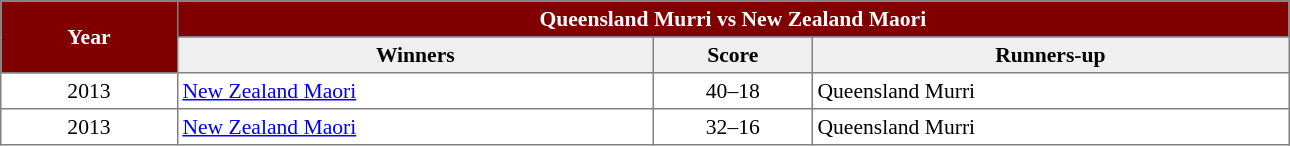<table border=1 style="border-collapse:collapse; font-size:90%;" cellpadding=3 cellspacing=0 width=68%>
<tr style="background:#800000; color:white">
<th rowspan=2 width=10%>Year</th>
<th rowspan=1 colspan=3>Queensland Murri vs New Zealand Maori</th>
</tr>
<tr bgcolor=#EFEFEF>
<th rowspan=1 width=27%>Winners</th>
<th rowspan=1 width=9%>Score</th>
<th rowspan=1 width=27%>Runners-up</th>
</tr>
<tr align="center" bgcolor=#FFFFFF>
<td>2013</td>
<td align=left> <a href='#'>New Zealand Maori</a></td>
<td>40–18</td>
<td align=left> Queensland Murri</td>
</tr>
<tr align="center" bgcolor=#FFFFFF>
<td>2013</td>
<td align=left> <a href='#'>New Zealand Maori</a></td>
<td>32–16</td>
<td align=left> Queensland Murri</td>
</tr>
</table>
